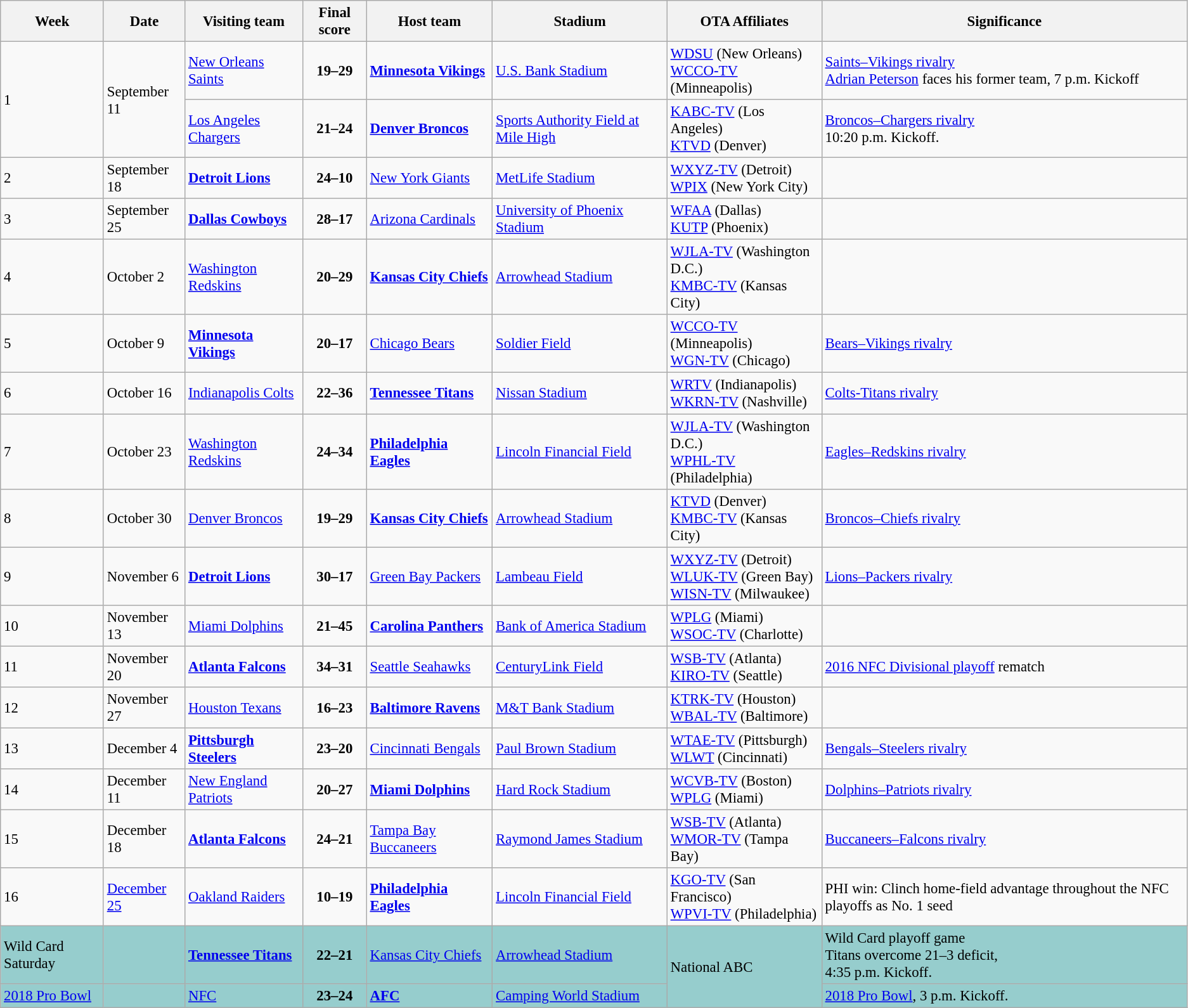<table class="wikitable" style="font-size: 95%;">
<tr>
<th>Week</th>
<th>Date</th>
<th>Visiting team</th>
<th>Final score</th>
<th>Host team</th>
<th>Stadium</th>
<th>OTA Affiliates</th>
<th>Significance</th>
</tr>
<tr>
<td rowspan="2">1</td>
<td rowspan="2">September 11</td>
<td><a href='#'>New Orleans Saints</a></td>
<td align="center"><strong>19–29</strong></td>
<td><strong><a href='#'>Minnesota Vikings</a></strong></td>
<td><a href='#'>U.S. Bank Stadium</a></td>
<td><a href='#'>WDSU</a> (New Orleans)<br><a href='#'>WCCO-TV</a> (Minneapolis)</td>
<td><a href='#'>Saints–Vikings rivalry</a><br><a href='#'>Adrian Peterson</a> faces his former team, 7 p.m. Kickoff</td>
</tr>
<tr>
<td><a href='#'>Los Angeles Chargers</a></td>
<td align="center"><strong>21–24</strong></td>
<td><strong><a href='#'>Denver Broncos</a></strong></td>
<td><a href='#'>Sports Authority Field at Mile High</a></td>
<td><a href='#'>KABC-TV</a> (Los Angeles)<br><a href='#'>KTVD</a> (Denver)</td>
<td><a href='#'>Broncos–Chargers rivalry</a><br>10:20 p.m. Kickoff.</td>
</tr>
<tr>
<td>2</td>
<td>September 18</td>
<td><strong><a href='#'>Detroit Lions</a></strong></td>
<td align="center"><strong>24–10</strong></td>
<td><a href='#'>New York Giants</a></td>
<td><a href='#'>MetLife Stadium</a></td>
<td><a href='#'>WXYZ-TV</a> (Detroit)<br><a href='#'>WPIX</a> (New York City)</td>
<td></td>
</tr>
<tr>
<td>3</td>
<td>September 25</td>
<td><strong><a href='#'>Dallas Cowboys</a></strong></td>
<td align="center"><strong>28–17</strong></td>
<td><a href='#'>Arizona Cardinals</a></td>
<td><a href='#'>University of Phoenix Stadium</a></td>
<td><a href='#'>WFAA</a> (Dallas)<br><a href='#'>KUTP</a> (Phoenix)</td>
<td></td>
</tr>
<tr>
<td>4</td>
<td>October 2</td>
<td><a href='#'>Washington Redskins</a></td>
<td align="center"><strong>20–29</strong></td>
<td><strong><a href='#'>Kansas City Chiefs</a></strong></td>
<td><a href='#'>Arrowhead Stadium</a></td>
<td><a href='#'>WJLA-TV</a> (Washington D.C.)<br><a href='#'>KMBC-TV</a> (Kansas City)</td>
<td></td>
</tr>
<tr>
<td>5</td>
<td>October 9</td>
<td><strong><a href='#'>Minnesota Vikings</a></strong></td>
<td align="center"><strong>20–17</strong></td>
<td><a href='#'>Chicago Bears</a></td>
<td><a href='#'>Soldier Field</a></td>
<td><a href='#'>WCCO-TV</a> (Minneapolis)<br><a href='#'>WGN-TV</a> (Chicago)</td>
<td><a href='#'>Bears–Vikings rivalry</a></td>
</tr>
<tr>
<td>6</td>
<td>October 16</td>
<td><a href='#'>Indianapolis Colts</a></td>
<td align="center"><strong>22–36</strong></td>
<td><strong><a href='#'>Tennessee Titans</a></strong></td>
<td><a href='#'>Nissan Stadium</a></td>
<td><a href='#'>WRTV</a> (Indianapolis)<br><a href='#'>WKRN-TV</a> (Nashville)</td>
<td><a href='#'>Colts-Titans rivalry</a></td>
</tr>
<tr>
<td>7</td>
<td>October 23</td>
<td><a href='#'>Washington Redskins</a></td>
<td align="center"><strong>24–34</strong></td>
<td><strong><a href='#'>Philadelphia Eagles</a></strong></td>
<td><a href='#'>Lincoln Financial Field</a></td>
<td><a href='#'>WJLA-TV</a> (Washington D.C.)<br><a href='#'>WPHL-TV</a> (Philadelphia)</td>
<td><a href='#'>Eagles–Redskins rivalry</a></td>
</tr>
<tr>
<td>8</td>
<td>October 30</td>
<td><a href='#'>Denver Broncos</a></td>
<td align="center"><strong>19–29</strong></td>
<td><strong><a href='#'>Kansas City Chiefs</a></strong></td>
<td><a href='#'>Arrowhead Stadium</a></td>
<td><a href='#'>KTVD</a> (Denver)<br><a href='#'>KMBC-TV</a> (Kansas City)</td>
<td><a href='#'>Broncos–Chiefs rivalry</a></td>
</tr>
<tr>
<td>9</td>
<td>November 6</td>
<td><strong><a href='#'>Detroit Lions</a></strong></td>
<td align="center"><strong>30–17</strong></td>
<td><a href='#'>Green Bay Packers</a></td>
<td><a href='#'>Lambeau Field</a></td>
<td><a href='#'>WXYZ-TV</a> (Detroit)<br><a href='#'>WLUK-TV</a> (Green Bay)<br><a href='#'>WISN-TV</a> (Milwaukee)</td>
<td><a href='#'>Lions–Packers rivalry</a></td>
</tr>
<tr>
<td>10</td>
<td>November 13</td>
<td><a href='#'>Miami Dolphins</a></td>
<td align="center"><strong>21–45</strong></td>
<td><strong><a href='#'>Carolina Panthers</a></strong></td>
<td><a href='#'>Bank of America Stadium</a></td>
<td><a href='#'>WPLG</a> (Miami)<br><a href='#'>WSOC-TV</a> (Charlotte)</td>
<td></td>
</tr>
<tr>
<td>11</td>
<td>November 20</td>
<td><strong><a href='#'>Atlanta Falcons</a></strong></td>
<td align="center"><strong>34–31</strong></td>
<td><a href='#'>Seattle Seahawks</a></td>
<td><a href='#'>CenturyLink Field</a></td>
<td><a href='#'>WSB-TV</a> (Atlanta)<br><a href='#'>KIRO-TV</a> (Seattle)</td>
<td><a href='#'>2016 NFC Divisional playoff</a> rematch</td>
</tr>
<tr>
<td>12</td>
<td>November 27</td>
<td><a href='#'>Houston Texans</a></td>
<td align="center"><strong>16–23</strong></td>
<td><strong><a href='#'>Baltimore Ravens</a></strong></td>
<td><a href='#'>M&T Bank Stadium</a></td>
<td><a href='#'>KTRK-TV</a> (Houston)<br><a href='#'>WBAL-TV</a> (Baltimore)</td>
<td></td>
</tr>
<tr>
<td>13</td>
<td>December 4</td>
<td><strong><a href='#'>Pittsburgh Steelers</a></strong></td>
<td align="center"><strong>23–20</strong></td>
<td><a href='#'>Cincinnati Bengals</a></td>
<td><a href='#'>Paul Brown Stadium</a></td>
<td><a href='#'>WTAE-TV</a> (Pittsburgh)<br><a href='#'>WLWT</a> (Cincinnati)</td>
<td><a href='#'>Bengals–Steelers rivalry</a></td>
</tr>
<tr>
<td>14</td>
<td>December 11</td>
<td><a href='#'>New England Patriots</a></td>
<td align="center"><strong>20–27</strong></td>
<td><strong><a href='#'>Miami Dolphins</a></strong></td>
<td><a href='#'>Hard Rock Stadium</a></td>
<td><a href='#'>WCVB-TV</a> (Boston)<br><a href='#'>WPLG</a> (Miami)</td>
<td><a href='#'>Dolphins–Patriots rivalry</a></td>
</tr>
<tr>
<td>15</td>
<td>December 18</td>
<td><strong><a href='#'>Atlanta Falcons</a></strong></td>
<td align="center"><strong>24–21</strong></td>
<td><a href='#'>Tampa Bay Buccaneers</a></td>
<td><a href='#'>Raymond James Stadium</a></td>
<td><a href='#'>WSB-TV</a> (Atlanta)<br><a href='#'>WMOR-TV</a> (Tampa Bay)</td>
<td><a href='#'>Buccaneers–Falcons rivalry</a></td>
</tr>
<tr>
<td>16</td>
<td><a href='#'>December 25</a></td>
<td><a href='#'>Oakland Raiders</a></td>
<td align="center"><strong>10–19</strong></td>
<td><strong><a href='#'>Philadelphia Eagles</a></strong></td>
<td><a href='#'>Lincoln Financial Field</a></td>
<td><a href='#'>KGO-TV</a> (San Francisco)<br><a href='#'>WPVI-TV</a> (Philadelphia)</td>
<td>PHI win: Clinch home-field advantage throughout the NFC playoffs as No. 1 seed</td>
</tr>
<tr style="background:#96cdcd;">
<td>Wild Card Saturday</td>
<td></td>
<td><strong><a href='#'>Tennessee Titans</a></strong></td>
<td align="center"><strong>22–21</strong></td>
<td><a href='#'>Kansas City Chiefs</a></td>
<td><a href='#'>Arrowhead Stadium</a></td>
<td rowspan="2">National ABC</td>
<td>Wild Card playoff game<br>Titans overcome 21–3 deficit,<br>4:35 p.m. Kickoff.</td>
</tr>
<tr style="background:#96cdcd;">
<td><a href='#'>2018 Pro Bowl</a></td>
<td></td>
<td><a href='#'>NFC</a></td>
<td align="center"><strong>23–24</strong></td>
<td><strong><a href='#'>AFC</a></strong></td>
<td><a href='#'>Camping World Stadium</a></td>
<td><a href='#'>2018 Pro Bowl</a>, 3 p.m. Kickoff.</td>
</tr>
</table>
